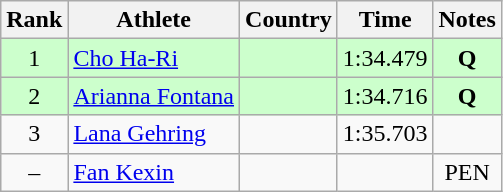<table class="wikitable sortable" style="text-align:center">
<tr>
<th>Rank</th>
<th>Athlete</th>
<th>Country</th>
<th>Time</th>
<th>Notes</th>
</tr>
<tr bgcolor="#ccffcc">
<td>1</td>
<td align=left><a href='#'>Cho Ha-Ri</a></td>
<td align=left></td>
<td>1:34.479</td>
<td><strong>Q</strong></td>
</tr>
<tr bgcolor="#ccffcc">
<td>2</td>
<td align=left><a href='#'>Arianna Fontana</a></td>
<td align=left></td>
<td>1:34.716</td>
<td><strong>Q</strong></td>
</tr>
<tr>
<td>3</td>
<td align=left><a href='#'>Lana Gehring</a></td>
<td align=left></td>
<td>1:35.703</td>
<td></td>
</tr>
<tr>
<td>–</td>
<td align=left><a href='#'>Fan Kexin</a></td>
<td align=left></td>
<td></td>
<td>PEN</td>
</tr>
</table>
